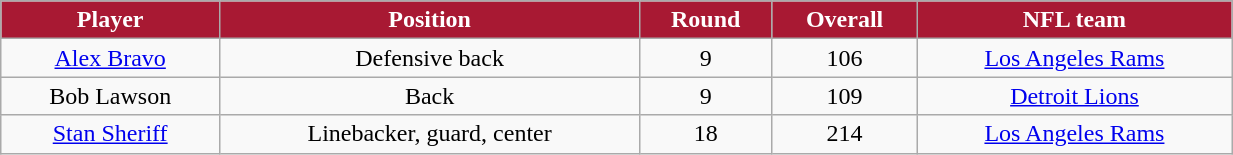<table class="wikitable" width="65%">
<tr align="center"  style="background:#A81933;color:#FFFFFF;">
<td><strong>Player</strong></td>
<td><strong>Position</strong></td>
<td><strong>Round</strong></td>
<td><strong>Overall</strong></td>
<td><strong>NFL team</strong></td>
</tr>
<tr align="center" bgcolor="">
<td><a href='#'>Alex Bravo</a></td>
<td>Defensive back</td>
<td>9</td>
<td>106</td>
<td><a href='#'>Los Angeles Rams</a></td>
</tr>
<tr align="center" bgcolor="">
<td>Bob Lawson</td>
<td>Back</td>
<td>9</td>
<td>109</td>
<td><a href='#'>Detroit Lions</a></td>
</tr>
<tr align="center" bgcolor="">
<td><a href='#'>Stan Sheriff</a></td>
<td>Linebacker, guard, center</td>
<td>18</td>
<td>214</td>
<td><a href='#'>Los Angeles Rams</a></td>
</tr>
</table>
